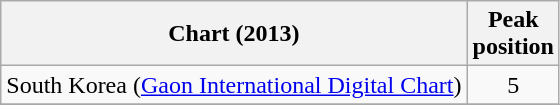<table class="wikitable sortable">
<tr>
<th>Chart (2013)</th>
<th>Peak<br>position</th>
</tr>
<tr>
<td>South Korea (<a href='#'>Gaon International Digital Chart</a>)</td>
<td style="text-align:center;">5</td>
</tr>
<tr>
</tr>
</table>
